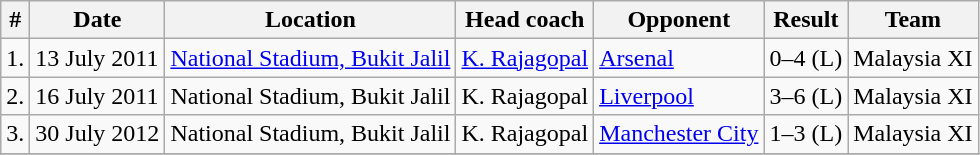<table class="wikitable">
<tr>
<th>#</th>
<th>Date</th>
<th>Location</th>
<th>Head coach</th>
<th>Opponent</th>
<th>Result</th>
<th>Team</th>
</tr>
<tr>
<td>1.</td>
<td>13 July 2011</td>
<td><a href='#'>National Stadium, Bukit Jalil</a></td>
<td><a href='#'>K. Rajagopal</a></td>
<td><a href='#'>Arsenal</a></td>
<td>0–4 (L)</td>
<td>Malaysia XI</td>
</tr>
<tr>
<td>2.</td>
<td>16 July 2011</td>
<td>National Stadium, Bukit Jalil</td>
<td>K. Rajagopal</td>
<td><a href='#'>Liverpool</a></td>
<td>3–6 (L)</td>
<td>Malaysia XI</td>
</tr>
<tr>
<td>3.</td>
<td>30 July 2012</td>
<td>National Stadium, Bukit Jalil</td>
<td>K. Rajagopal</td>
<td><a href='#'>Manchester City</a></td>
<td>1–3 (L)</td>
<td>Malaysia XI</td>
</tr>
<tr>
</tr>
</table>
